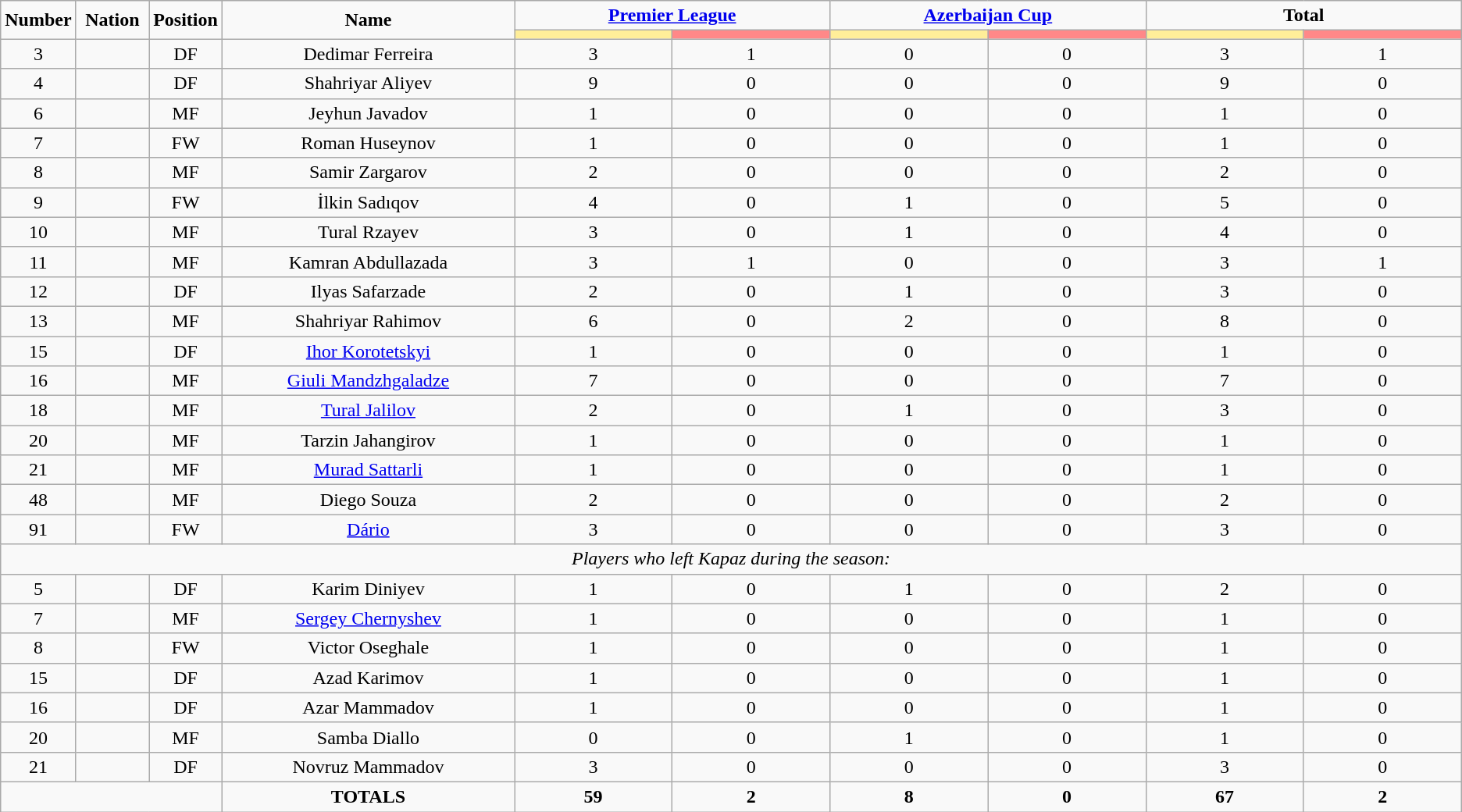<table class="wikitable" style="text-align:center;">
<tr>
<td rowspan="2"  style="width:5%; text-align:center;"><strong>Number</strong></td>
<td rowspan="2"  style="width:5%; text-align:center;"><strong>Nation</strong></td>
<td rowspan="2"  style="width:5%; text-align:center;"><strong>Position</strong></td>
<td rowspan="2"  style="width:20%; text-align:center;"><strong>Name</strong></td>
<td colspan="2" style="text-align:center;"><strong><a href='#'>Premier League</a></strong></td>
<td colspan="2" style="text-align:center;"><strong><a href='#'>Azerbaijan Cup</a></strong></td>
<td colspan="2" style="text-align:center;"><strong>Total</strong></td>
</tr>
<tr>
<th style="width:60px; background:#fe9;"></th>
<th style="width:60px; background:#ff8888;"></th>
<th style="width:60px; background:#fe9;"></th>
<th style="width:60px; background:#ff8888;"></th>
<th style="width:60px; background:#fe9;"></th>
<th style="width:60px; background:#ff8888;"></th>
</tr>
<tr>
<td>3</td>
<td></td>
<td>DF</td>
<td>Dedimar Ferreira</td>
<td>3</td>
<td>1</td>
<td>0</td>
<td>0</td>
<td>3</td>
<td>1</td>
</tr>
<tr>
<td>4</td>
<td></td>
<td>DF</td>
<td>Shahriyar Aliyev</td>
<td>9</td>
<td>0</td>
<td>0</td>
<td>0</td>
<td>9</td>
<td>0</td>
</tr>
<tr>
<td>6</td>
<td></td>
<td>MF</td>
<td>Jeyhun Javadov</td>
<td>1</td>
<td>0</td>
<td>0</td>
<td>0</td>
<td>1</td>
<td>0</td>
</tr>
<tr>
<td>7</td>
<td></td>
<td>FW</td>
<td>Roman Huseynov</td>
<td>1</td>
<td>0</td>
<td>0</td>
<td>0</td>
<td>1</td>
<td>0</td>
</tr>
<tr>
<td>8</td>
<td></td>
<td>MF</td>
<td>Samir Zargarov</td>
<td>2</td>
<td>0</td>
<td>0</td>
<td>0</td>
<td>2</td>
<td>0</td>
</tr>
<tr>
<td>9</td>
<td></td>
<td>FW</td>
<td>İlkin Sadıqov</td>
<td>4</td>
<td>0</td>
<td>1</td>
<td>0</td>
<td>5</td>
<td>0</td>
</tr>
<tr>
<td>10</td>
<td></td>
<td>MF</td>
<td>Tural Rzayev</td>
<td>3</td>
<td>0</td>
<td>1</td>
<td>0</td>
<td>4</td>
<td>0</td>
</tr>
<tr>
<td>11</td>
<td></td>
<td>MF</td>
<td>Kamran Abdullazada</td>
<td>3</td>
<td>1</td>
<td>0</td>
<td>0</td>
<td>3</td>
<td>1</td>
</tr>
<tr>
<td>12</td>
<td></td>
<td>DF</td>
<td>Ilyas Safarzade</td>
<td>2</td>
<td>0</td>
<td>1</td>
<td>0</td>
<td>3</td>
<td>0</td>
</tr>
<tr>
<td>13</td>
<td></td>
<td>MF</td>
<td>Shahriyar Rahimov</td>
<td>6</td>
<td>0</td>
<td>2</td>
<td>0</td>
<td>8</td>
<td>0</td>
</tr>
<tr>
<td>15</td>
<td></td>
<td>DF</td>
<td><a href='#'>Ihor Korotetskyi</a></td>
<td>1</td>
<td>0</td>
<td>0</td>
<td>0</td>
<td>1</td>
<td>0</td>
</tr>
<tr>
<td>16</td>
<td></td>
<td>MF</td>
<td><a href='#'>Giuli Mandzhgaladze</a></td>
<td>7</td>
<td>0</td>
<td>0</td>
<td>0</td>
<td>7</td>
<td>0</td>
</tr>
<tr>
<td>18</td>
<td></td>
<td>MF</td>
<td><a href='#'>Tural Jalilov</a></td>
<td>2</td>
<td>0</td>
<td>1</td>
<td>0</td>
<td>3</td>
<td>0</td>
</tr>
<tr>
<td>20</td>
<td></td>
<td>MF</td>
<td>Tarzin Jahangirov</td>
<td>1</td>
<td>0</td>
<td>0</td>
<td>0</td>
<td>1</td>
<td>0</td>
</tr>
<tr>
<td>21</td>
<td></td>
<td>MF</td>
<td><a href='#'>Murad Sattarli</a></td>
<td>1</td>
<td>0</td>
<td>0</td>
<td>0</td>
<td>1</td>
<td>0</td>
</tr>
<tr>
<td>48</td>
<td></td>
<td>MF</td>
<td>Diego Souza</td>
<td>2</td>
<td>0</td>
<td>0</td>
<td>0</td>
<td>2</td>
<td>0</td>
</tr>
<tr>
<td>91</td>
<td></td>
<td>FW</td>
<td><a href='#'>Dário</a></td>
<td>3</td>
<td>0</td>
<td>0</td>
<td>0</td>
<td>3</td>
<td>0</td>
</tr>
<tr>
<td colspan="14"><em>Players who left Kapaz during the season:</em></td>
</tr>
<tr>
<td>5</td>
<td></td>
<td>DF</td>
<td>Karim Diniyev</td>
<td>1</td>
<td>0</td>
<td>1</td>
<td>0</td>
<td>2</td>
<td>0</td>
</tr>
<tr>
<td>7</td>
<td></td>
<td>MF</td>
<td><a href='#'>Sergey Chernyshev</a></td>
<td>1</td>
<td>0</td>
<td>0</td>
<td>0</td>
<td>1</td>
<td>0</td>
</tr>
<tr>
<td>8</td>
<td></td>
<td>FW</td>
<td>Victor Oseghale</td>
<td>1</td>
<td>0</td>
<td>0</td>
<td>0</td>
<td>1</td>
<td>0</td>
</tr>
<tr>
<td>15</td>
<td></td>
<td>DF</td>
<td>Azad Karimov</td>
<td>1</td>
<td>0</td>
<td>0</td>
<td>0</td>
<td>1</td>
<td>0</td>
</tr>
<tr>
<td>16</td>
<td></td>
<td>DF</td>
<td>Azar Mammadov</td>
<td>1</td>
<td>0</td>
<td>0</td>
<td>0</td>
<td>1</td>
<td>0</td>
</tr>
<tr>
<td>20</td>
<td></td>
<td>MF</td>
<td>Samba Diallo</td>
<td>0</td>
<td>0</td>
<td>1</td>
<td>0</td>
<td>1</td>
<td>0</td>
</tr>
<tr>
<td>21</td>
<td></td>
<td>DF</td>
<td>Novruz Mammadov</td>
<td>3</td>
<td>0</td>
<td>0</td>
<td>0</td>
<td>3</td>
<td>0</td>
</tr>
<tr>
<td colspan="3"></td>
<td><strong>TOTALS</strong></td>
<td><strong>59</strong></td>
<td><strong>2</strong></td>
<td><strong>8</strong></td>
<td><strong>0</strong></td>
<td><strong>67</strong></td>
<td><strong>2</strong></td>
</tr>
</table>
